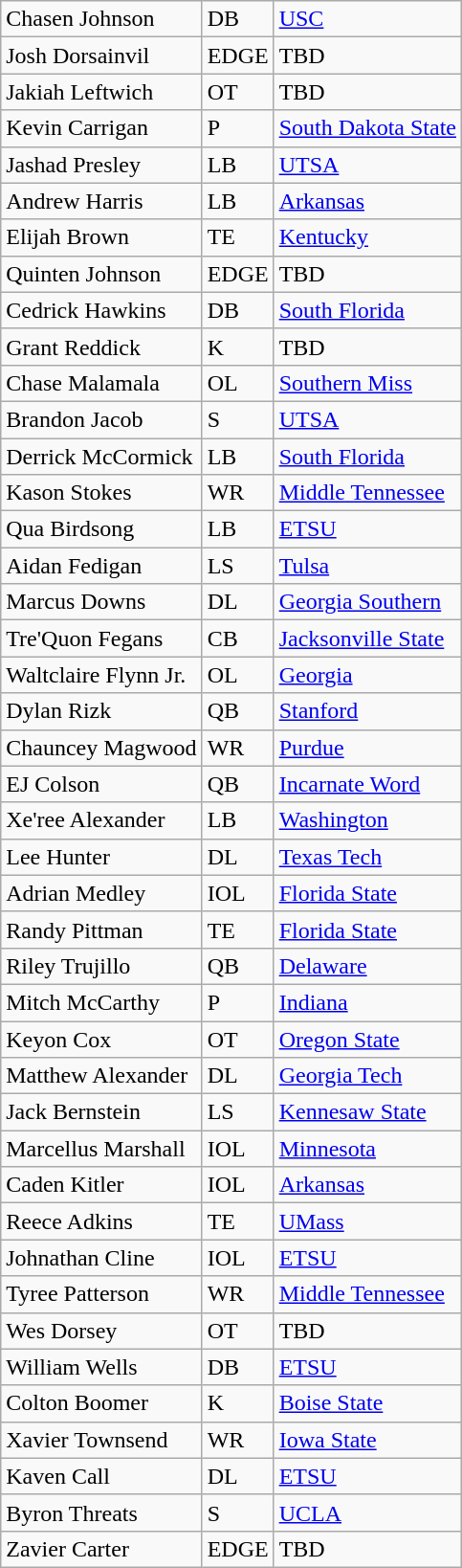<table class="wikitable">
<tr>
<td>Chasen Johnson</td>
<td>DB</td>
<td><a href='#'>USC</a></td>
</tr>
<tr>
<td>Josh Dorsainvil</td>
<td>EDGE</td>
<td>TBD</td>
</tr>
<tr>
<td>Jakiah Leftwich</td>
<td>OT</td>
<td>TBD</td>
</tr>
<tr>
<td>Kevin Carrigan</td>
<td>P</td>
<td><a href='#'>South Dakota State</a></td>
</tr>
<tr>
<td>Jashad Presley</td>
<td>LB</td>
<td><a href='#'>UTSA</a></td>
</tr>
<tr>
<td>Andrew Harris</td>
<td>LB</td>
<td><a href='#'>Arkansas</a></td>
</tr>
<tr>
<td>Elijah Brown</td>
<td>TE</td>
<td><a href='#'>Kentucky</a></td>
</tr>
<tr>
<td>Quinten Johnson</td>
<td>EDGE</td>
<td>TBD</td>
</tr>
<tr>
<td>Cedrick Hawkins</td>
<td>DB</td>
<td><a href='#'>South Florida</a></td>
</tr>
<tr>
<td>Grant Reddick</td>
<td>K</td>
<td>TBD</td>
</tr>
<tr>
<td>Chase Malamala</td>
<td>OL</td>
<td><a href='#'>Southern Miss</a></td>
</tr>
<tr>
<td>Brandon Jacob</td>
<td>S</td>
<td><a href='#'>UTSA</a></td>
</tr>
<tr>
<td>Derrick McCormick</td>
<td>LB</td>
<td><a href='#'>South Florida</a></td>
</tr>
<tr>
<td>Kason Stokes</td>
<td>WR</td>
<td><a href='#'>Middle Tennessee</a></td>
</tr>
<tr>
<td>Qua Birdsong</td>
<td>LB</td>
<td><a href='#'>ETSU</a></td>
</tr>
<tr>
<td>Aidan Fedigan</td>
<td>LS</td>
<td><a href='#'>Tulsa</a></td>
</tr>
<tr>
<td>Marcus Downs</td>
<td>DL</td>
<td><a href='#'>Georgia Southern</a></td>
</tr>
<tr>
<td>Tre'Quon Fegans</td>
<td>CB</td>
<td><a href='#'>Jacksonville State</a></td>
</tr>
<tr>
<td>Waltclaire Flynn Jr.</td>
<td>OL</td>
<td><a href='#'>Georgia</a></td>
</tr>
<tr>
<td>Dylan Rizk</td>
<td>QB</td>
<td><a href='#'>Stanford</a></td>
</tr>
<tr>
<td>Chauncey Magwood</td>
<td>WR</td>
<td><a href='#'>Purdue</a></td>
</tr>
<tr>
<td>EJ Colson</td>
<td>QB</td>
<td><a href='#'>Incarnate Word</a></td>
</tr>
<tr>
<td>Xe'ree Alexander</td>
<td>LB</td>
<td><a href='#'>Washington</a></td>
</tr>
<tr>
<td>Lee Hunter</td>
<td>DL</td>
<td><a href='#'>Texas Tech</a></td>
</tr>
<tr>
<td>Adrian Medley</td>
<td>IOL</td>
<td><a href='#'>Florida State</a></td>
</tr>
<tr>
<td>Randy Pittman</td>
<td>TE</td>
<td><a href='#'>Florida State</a></td>
</tr>
<tr>
<td>Riley Trujillo</td>
<td>QB</td>
<td><a href='#'>Delaware</a></td>
</tr>
<tr>
<td>Mitch McCarthy</td>
<td>P</td>
<td><a href='#'>Indiana</a></td>
</tr>
<tr>
<td>Keyon Cox</td>
<td>OT</td>
<td><a href='#'>Oregon State</a></td>
</tr>
<tr>
<td>Matthew Alexander</td>
<td>DL</td>
<td><a href='#'>Georgia Tech</a></td>
</tr>
<tr>
<td>Jack Bernstein</td>
<td>LS</td>
<td><a href='#'>Kennesaw State</a></td>
</tr>
<tr>
<td>Marcellus Marshall</td>
<td>IOL</td>
<td><a href='#'>Minnesota</a></td>
</tr>
<tr>
<td>Caden Kitler</td>
<td>IOL</td>
<td><a href='#'>Arkansas</a></td>
</tr>
<tr>
<td>Reece Adkins</td>
<td>TE</td>
<td><a href='#'>UMass</a></td>
</tr>
<tr>
<td>Johnathan Cline</td>
<td>IOL</td>
<td><a href='#'>ETSU</a></td>
</tr>
<tr>
<td>Tyree Patterson</td>
<td>WR</td>
<td><a href='#'>Middle Tennessee</a></td>
</tr>
<tr>
<td>Wes Dorsey</td>
<td>OT</td>
<td>TBD</td>
</tr>
<tr>
<td>William Wells</td>
<td>DB</td>
<td><a href='#'>ETSU</a></td>
</tr>
<tr>
<td>Colton Boomer</td>
<td>K</td>
<td><a href='#'>Boise State</a></td>
</tr>
<tr>
<td>Xavier Townsend</td>
<td>WR</td>
<td><a href='#'>Iowa State</a></td>
</tr>
<tr>
<td>Kaven Call</td>
<td>DL</td>
<td><a href='#'>ETSU</a></td>
</tr>
<tr>
<td>Byron Threats</td>
<td>S</td>
<td><a href='#'>UCLA</a></td>
</tr>
<tr>
<td>Zavier Carter</td>
<td>EDGE</td>
<td>TBD</td>
</tr>
</table>
